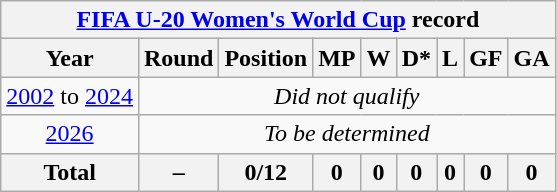<table class="wikitable" style="text-align: center;">
<tr>
<th colspan=10><a href='#'>FIFA U-20 Women's World Cup</a> record</th>
</tr>
<tr>
<th>Year</th>
<th>Round</th>
<th>Position</th>
<th>MP</th>
<th>W</th>
<th>D*</th>
<th>L</th>
<th>GF</th>
<th>GA</th>
</tr>
<tr>
<td> <a href='#'>2002</a> to   <a href='#'>2024</a></td>
<td colspan=9><em>Did not qualify</em></td>
</tr>
<tr>
<td> <a href='#'>2026</a></td>
<td colspan=9><em>To be determined</em></td>
</tr>
<tr>
<th>Total</th>
<th>–</th>
<th>0/12</th>
<th>0</th>
<th>0</th>
<th>0</th>
<th>0</th>
<th>0</th>
<th>0</th>
</tr>
</table>
